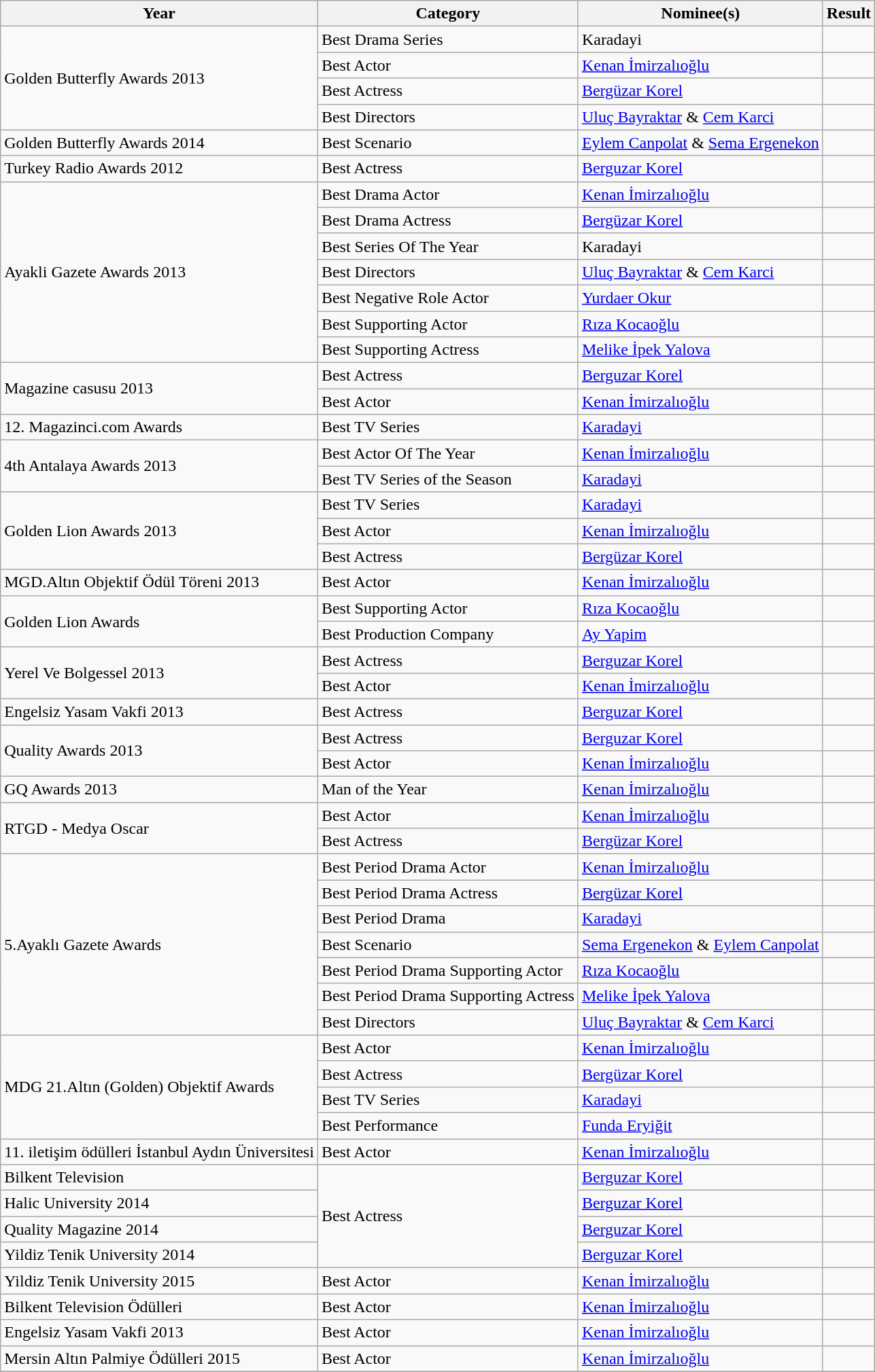<table class="wikitable">
<tr>
<th>Year</th>
<th>Category</th>
<th>Nominee(s)</th>
<th>Result</th>
</tr>
<tr>
<td rowspan="4">Golden Butterfly Awards 2013</td>
<td>Best Drama Series</td>
<td>Karadayi</td>
<td></td>
</tr>
<tr>
<td>Best Actor</td>
<td><a href='#'>Kenan İmirzalıoğlu</a></td>
<td></td>
</tr>
<tr>
<td>Best Actress</td>
<td><a href='#'>Bergüzar Korel</a></td>
<td></td>
</tr>
<tr>
<td>Best Directors</td>
<td><a href='#'>Uluç Bayraktar</a> & <a href='#'>Cem Karci</a></td>
<td></td>
</tr>
<tr>
<td>Golden Butterfly Awards 2014</td>
<td>Best Scenario</td>
<td><a href='#'>Eylem Canpolat</a> & <a href='#'>Sema Ergenekon</a></td>
<td></td>
</tr>
<tr>
<td>Turkey Radio Awards 2012</td>
<td>Best Actress</td>
<td><a href='#'>Berguzar Korel</a></td>
<td></td>
</tr>
<tr>
<td rowspan="7">Ayakli Gazete Awards 2013</td>
<td>Best Drama Actor</td>
<td><a href='#'>Kenan İmirzalıoğlu</a></td>
<td></td>
</tr>
<tr>
<td>Best Drama Actress</td>
<td><a href='#'>Bergüzar Korel</a></td>
<td></td>
</tr>
<tr>
<td>Best Series Of The Year</td>
<td>Karadayi</td>
<td></td>
</tr>
<tr>
<td>Best Directors</td>
<td><a href='#'>Uluç Bayraktar</a> & <a href='#'>Cem Karci</a></td>
<td></td>
</tr>
<tr>
<td>Best Negative Role Actor</td>
<td><a href='#'>Yurdaer Okur</a></td>
<td></td>
</tr>
<tr>
<td>Best Supporting Actor</td>
<td><a href='#'>Rıza Kocaoğlu</a></td>
<td></td>
</tr>
<tr>
<td>Best Supporting Actress</td>
<td><a href='#'>Melike İpek Yalova</a></td>
<td></td>
</tr>
<tr>
<td rowspan="2">Magazine casusu 2013</td>
<td>Best Actress</td>
<td><a href='#'>Berguzar Korel</a></td>
<td></td>
</tr>
<tr>
<td>Best Actor</td>
<td><a href='#'>Kenan İmirzalıoğlu</a></td>
<td></td>
</tr>
<tr>
<td>12. Magazinci.com Awards</td>
<td>Best TV Series</td>
<td><a href='#'>Karadayi</a></td>
<td></td>
</tr>
<tr>
<td rowspan="2">4th Antalaya Awards 2013</td>
<td>Best Actor  Of The Year</td>
<td><a href='#'>Kenan İmirzalıoğlu</a></td>
<td></td>
</tr>
<tr>
<td>Best TV Series of the Season</td>
<td><a href='#'>Karadayi</a></td>
<td></td>
</tr>
<tr>
<td rowspan="3">Golden Lion Awards 2013</td>
<td>Best TV Series</td>
<td><a href='#'>Karadayi</a></td>
<td></td>
</tr>
<tr>
<td>Best Actor</td>
<td><a href='#'>Kenan İmirzalıoğlu</a></td>
<td></td>
</tr>
<tr>
<td>Best Actress</td>
<td><a href='#'>Bergüzar Korel</a></td>
<td></td>
</tr>
<tr>
<td>MGD.Altın Objektif Ödül Töreni 2013</td>
<td>Best Actor</td>
<td><a href='#'>Kenan İmirzalıoğlu</a></td>
<td></td>
</tr>
<tr>
<td rowspan="2">Golden Lion Awards</td>
<td>Best Supporting Actor</td>
<td><a href='#'>Rıza Kocaoğlu</a></td>
<td></td>
</tr>
<tr>
<td>Best Production Company</td>
<td><a href='#'>Ay Yapim</a></td>
<td></td>
</tr>
<tr>
<td rowspan="2">Yerel Ve Bolgessel 2013</td>
<td>Best Actress</td>
<td><a href='#'>Berguzar Korel</a></td>
<td></td>
</tr>
<tr>
<td>Best Actor</td>
<td><a href='#'>Kenan İmirzalıoğlu</a></td>
<td></td>
</tr>
<tr>
<td>Engelsiz Yasam Vakfi 2013</td>
<td>Best Actress</td>
<td><a href='#'>Berguzar Korel</a></td>
<td></td>
</tr>
<tr>
<td rowspan="2">Quality Awards 2013</td>
<td>Best Actress</td>
<td><a href='#'>Berguzar Korel</a></td>
<td></td>
</tr>
<tr>
<td>Best Actor</td>
<td><a href='#'>Kenan İmirzalıoğlu</a></td>
<td></td>
</tr>
<tr>
<td>GQ Awards 2013</td>
<td>Man of the Year</td>
<td><a href='#'>Kenan İmirzalıoğlu</a></td>
<td></td>
</tr>
<tr>
<td rowspan="2">RTGD - Medya Oscar</td>
<td>Best Actor</td>
<td><a href='#'>Kenan İmirzalıoğlu</a></td>
<td></td>
</tr>
<tr>
<td>Best Actress</td>
<td><a href='#'>Bergüzar Korel</a></td>
<td></td>
</tr>
<tr>
<td rowspan="7">5.Ayaklı Gazete Awards</td>
<td>Best Period Drama Actor</td>
<td><a href='#'>Kenan İmirzalıoğlu</a></td>
<td></td>
</tr>
<tr>
<td>Best Period Drama Actress</td>
<td><a href='#'>Bergüzar Korel</a></td>
<td></td>
</tr>
<tr>
<td>Best Period Drama</td>
<td><a href='#'>Karadayi</a></td>
<td></td>
</tr>
<tr>
<td>Best Scenario</td>
<td><a href='#'>Sema Ergenekon</a> & <a href='#'>Eylem Canpolat</a></td>
<td></td>
</tr>
<tr>
<td>Best Period Drama Supporting Actor</td>
<td><a href='#'>Rıza Kocaoğlu</a></td>
<td></td>
</tr>
<tr>
<td>Best Period Drama Supporting Actress</td>
<td><a href='#'>Melike İpek Yalova</a></td>
<td></td>
</tr>
<tr>
<td>Best Directors</td>
<td><a href='#'>Uluç Bayraktar</a> & <a href='#'>Cem Karci</a></td>
<td></td>
</tr>
<tr>
<td rowspan="4">MDG 21.Altın (Golden) Objektif Awards</td>
<td>Best Actor</td>
<td><a href='#'>Kenan İmirzalıoğlu</a></td>
<td></td>
</tr>
<tr>
<td>Best Actress</td>
<td><a href='#'>Bergüzar Korel</a></td>
<td></td>
</tr>
<tr>
<td>Best TV Series</td>
<td><a href='#'>Karadayi</a></td>
<td></td>
</tr>
<tr>
<td>Best Performance</td>
<td><a href='#'>Funda Eryiğit</a></td>
<td></td>
</tr>
<tr>
<td>11. iletişim ödülleri İstanbul Aydın Üniversitesi</td>
<td>Best Actor</td>
<td><a href='#'>Kenan İmirzalıoğlu</a></td>
<td></td>
</tr>
<tr>
<td>Bilkent Television</td>
<td rowspan="4">Best Actress</td>
<td><a href='#'>Berguzar Korel</a></td>
<td></td>
</tr>
<tr>
<td>Halic University 2014</td>
<td><a href='#'>Berguzar Korel</a></td>
<td></td>
</tr>
<tr>
<td>Quality Magazine 2014</td>
<td><a href='#'>Berguzar Korel</a></td>
<td></td>
</tr>
<tr>
<td>Yildiz Tenik University 2014</td>
<td><a href='#'>Berguzar Korel</a></td>
<td></td>
</tr>
<tr>
<td>Yildiz Tenik University 2015</td>
<td>Best Actor</td>
<td><a href='#'>Kenan İmirzalıoğlu</a></td>
<td></td>
</tr>
<tr>
<td>Bilkent Television Ödülleri</td>
<td>Best Actor</td>
<td><a href='#'>Kenan İmirzalıoğlu</a></td>
<td></td>
</tr>
<tr>
<td>Engelsiz Yasam Vakfi 2013</td>
<td>Best Actor</td>
<td><a href='#'>Kenan İmirzalıoğlu</a></td>
<td></td>
</tr>
<tr>
<td>Mersin Altın Palmiye Ödülleri 2015</td>
<td>Best Actor</td>
<td><a href='#'>Kenan İmirzalıoğlu</a></td>
<td></td>
</tr>
<tr>
</tr>
</table>
